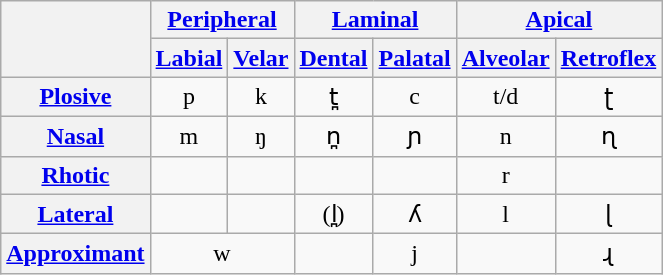<table class="wikitable IPA" style="text-align: center;">
<tr>
<th rowspan="2"></th>
<th colspan="2"><a href='#'>Peripheral</a></th>
<th colspan="2"><a href='#'>Laminal</a></th>
<th colspan="2"><a href='#'>Apical</a></th>
</tr>
<tr>
<th><a href='#'>Labial</a></th>
<th><a href='#'>Velar</a></th>
<th><a href='#'>Dental</a></th>
<th><a href='#'>Palatal</a></th>
<th><a href='#'>Alveolar</a></th>
<th><a href='#'>Retroflex</a></th>
</tr>
<tr>
<th><a href='#'>Plosive</a></th>
<td>p</td>
<td>k</td>
<td>t̪</td>
<td>c</td>
<td>t/d</td>
<td>ʈ</td>
</tr>
<tr>
<th><a href='#'>Nasal</a></th>
<td>m</td>
<td>ŋ</td>
<td>n̪</td>
<td>ɲ</td>
<td>n</td>
<td>ɳ</td>
</tr>
<tr>
<th><a href='#'>Rhotic</a></th>
<td></td>
<td></td>
<td></td>
<td></td>
<td>r</td>
<td></td>
</tr>
<tr>
<th><a href='#'>Lateral</a></th>
<td></td>
<td></td>
<td>(l̪)</td>
<td>ʎ</td>
<td>l</td>
<td>ɭ</td>
</tr>
<tr>
<th><a href='#'>Approximant</a></th>
<td colspan="2">w</td>
<td></td>
<td>j</td>
<td></td>
<td>ɻ</td>
</tr>
</table>
